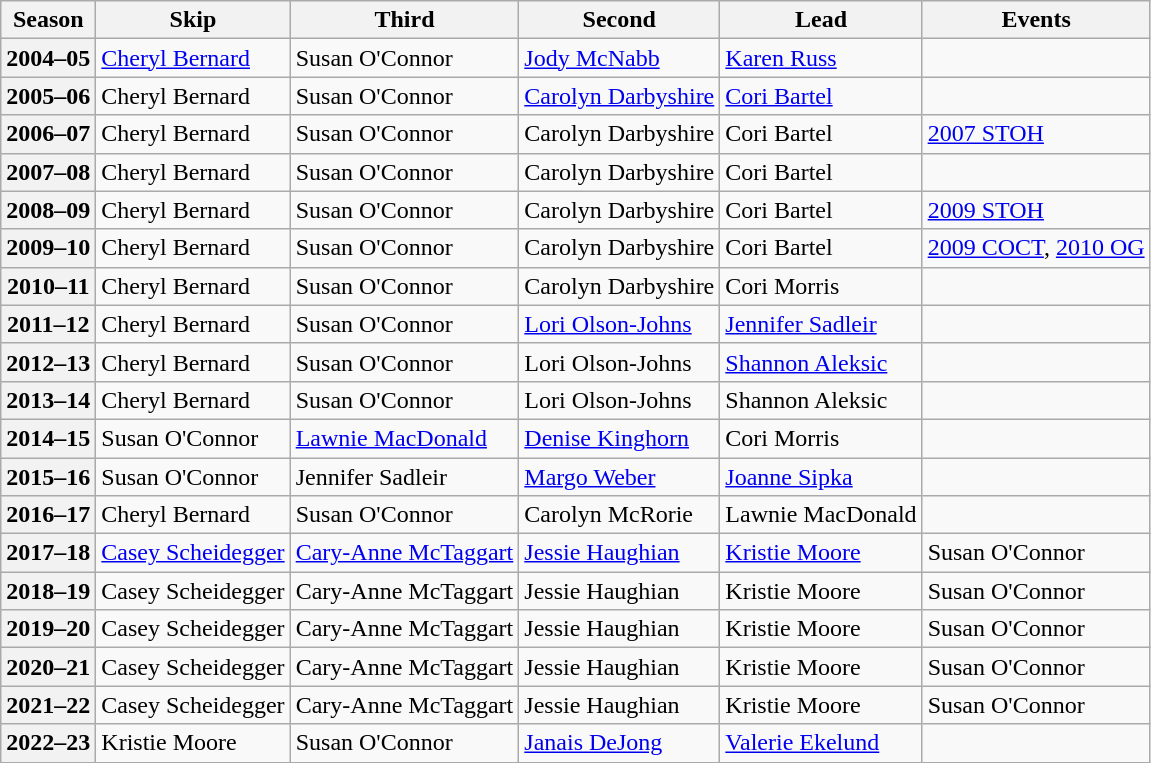<table class="wikitable">
<tr>
<th scope="col">Season</th>
<th scope="col">Skip</th>
<th scope="col">Third</th>
<th scope="col">Second</th>
<th scope="col">Lead</th>
<th scope="col">Events</th>
</tr>
<tr>
<th scope="row">2004–05</th>
<td><a href='#'>Cheryl Bernard</a></td>
<td>Susan O'Connor</td>
<td><a href='#'>Jody McNabb</a></td>
<td><a href='#'>Karen Russ</a></td>
<td></td>
</tr>
<tr>
<th scope="row">2005–06</th>
<td>Cheryl Bernard</td>
<td>Susan O'Connor</td>
<td><a href='#'>Carolyn Darbyshire</a></td>
<td><a href='#'>Cori Bartel</a></td>
<td></td>
</tr>
<tr>
<th scope="row">2006–07</th>
<td>Cheryl Bernard</td>
<td>Susan O'Connor</td>
<td>Carolyn Darbyshire</td>
<td>Cori Bartel</td>
<td><a href='#'>2007 STOH</a></td>
</tr>
<tr>
<th scope="row">2007–08</th>
<td>Cheryl Bernard</td>
<td>Susan O'Connor</td>
<td>Carolyn Darbyshire</td>
<td>Cori Bartel</td>
<td></td>
</tr>
<tr>
<th scope="row">2008–09</th>
<td>Cheryl Bernard</td>
<td>Susan O'Connor</td>
<td>Carolyn Darbyshire</td>
<td>Cori Bartel</td>
<td><a href='#'>2009 STOH</a></td>
</tr>
<tr>
<th scope="row">2009–10</th>
<td>Cheryl Bernard</td>
<td>Susan O'Connor</td>
<td>Carolyn Darbyshire</td>
<td>Cori Bartel</td>
<td><a href='#'>2009 COCT</a>, <a href='#'>2010 OG</a></td>
</tr>
<tr>
<th scope="row">2010–11</th>
<td>Cheryl Bernard</td>
<td>Susan O'Connor</td>
<td>Carolyn Darbyshire</td>
<td>Cori Morris</td>
<td></td>
</tr>
<tr>
<th scope="row">2011–12</th>
<td>Cheryl Bernard</td>
<td>Susan O'Connor</td>
<td><a href='#'>Lori Olson-Johns</a></td>
<td><a href='#'>Jennifer Sadleir</a></td>
<td></td>
</tr>
<tr>
<th scope="row">2012–13</th>
<td>Cheryl Bernard</td>
<td>Susan O'Connor</td>
<td>Lori Olson-Johns</td>
<td><a href='#'>Shannon Aleksic</a></td>
<td></td>
</tr>
<tr>
<th scope="row">2013–14</th>
<td>Cheryl Bernard</td>
<td>Susan O'Connor</td>
<td>Lori Olson-Johns</td>
<td>Shannon Aleksic</td>
<td></td>
</tr>
<tr>
<th scope="row">2014–15</th>
<td>Susan O'Connor</td>
<td><a href='#'>Lawnie MacDonald</a></td>
<td><a href='#'>Denise Kinghorn</a></td>
<td>Cori Morris</td>
<td></td>
</tr>
<tr>
<th scope="row">2015–16</th>
<td>Susan O'Connor</td>
<td>Jennifer Sadleir</td>
<td><a href='#'>Margo Weber</a></td>
<td><a href='#'>Joanne Sipka</a></td>
<td></td>
</tr>
<tr>
<th scope="row">2016–17</th>
<td>Cheryl Bernard</td>
<td>Susan O'Connor</td>
<td>Carolyn McRorie</td>
<td>Lawnie MacDonald</td>
<td></td>
</tr>
<tr>
<th scope="row">2017–18</th>
<td><a href='#'>Casey Scheidegger</a></td>
<td><a href='#'>Cary-Anne McTaggart</a></td>
<td><a href='#'>Jessie Haughian</a></td>
<td><a href='#'>Kristie Moore</a></td>
<td>Susan O'Connor</td>
</tr>
<tr>
<th scope="row">2018–19</th>
<td>Casey Scheidegger</td>
<td>Cary-Anne McTaggart</td>
<td>Jessie Haughian</td>
<td>Kristie Moore</td>
<td>Susan O'Connor</td>
</tr>
<tr>
<th scope="row">2019–20</th>
<td>Casey Scheidegger</td>
<td>Cary-Anne McTaggart</td>
<td>Jessie Haughian</td>
<td>Kristie Moore</td>
<td>Susan O'Connor</td>
</tr>
<tr>
<th scope="row">2020–21</th>
<td>Casey Scheidegger</td>
<td>Cary-Anne McTaggart</td>
<td>Jessie Haughian</td>
<td>Kristie Moore</td>
<td>Susan O'Connor</td>
</tr>
<tr>
<th scope="row">2021–22</th>
<td>Casey Scheidegger</td>
<td>Cary-Anne McTaggart</td>
<td>Jessie Haughian</td>
<td>Kristie Moore</td>
<td>Susan O'Connor</td>
</tr>
<tr>
<th scope="row">2022–23</th>
<td>Kristie Moore</td>
<td>Susan O'Connor</td>
<td><a href='#'>Janais DeJong</a></td>
<td><a href='#'>Valerie Ekelund</a></td>
<td></td>
</tr>
</table>
